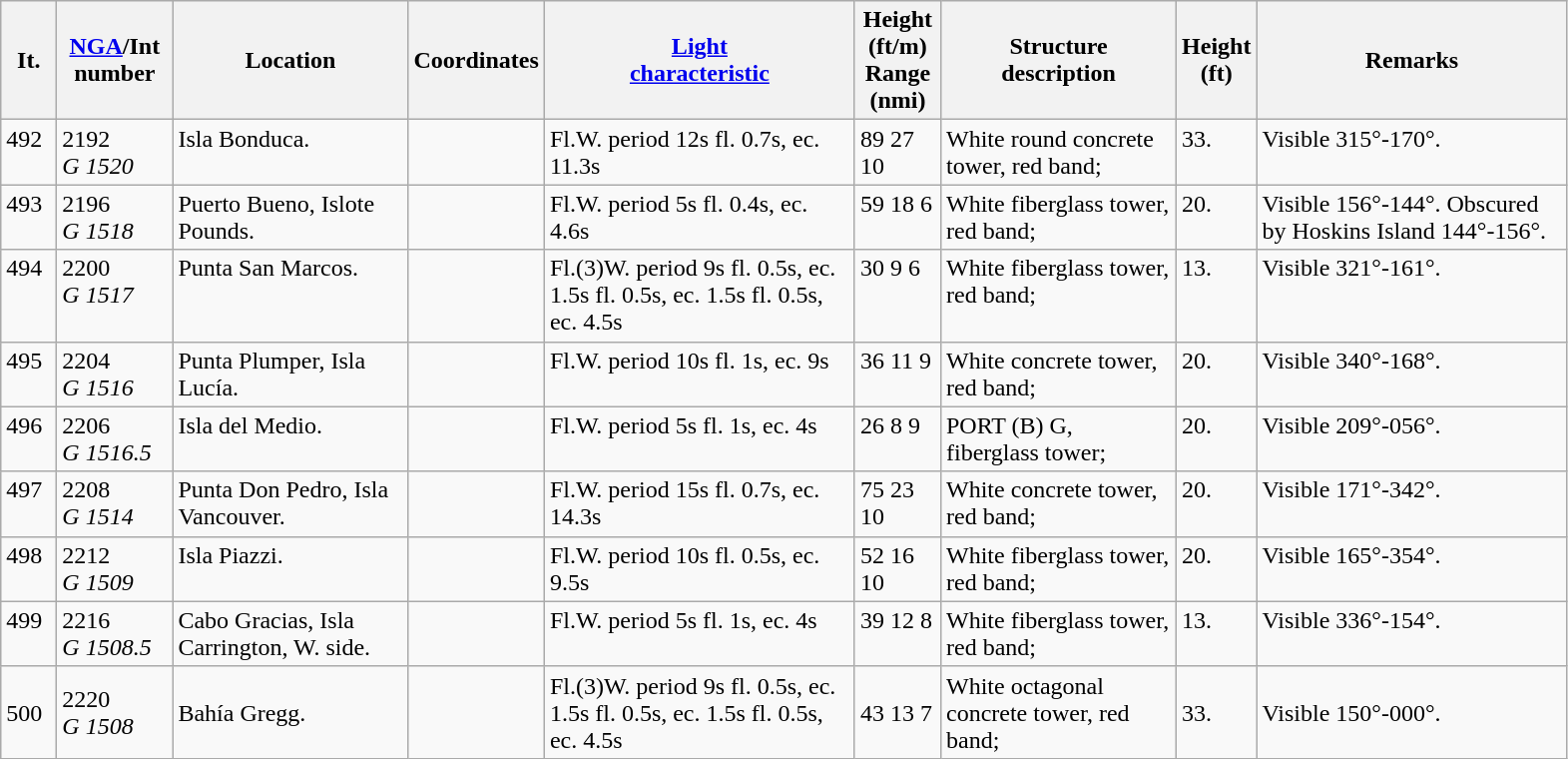<table class="wikitable">
<tr>
<th width="30">It.</th>
<th width="70"><a href='#'>NGA</a>/Int<br>number</th>
<th width="150">Location</th>
<th width="80">Coordinates</th>
<th width="200"><a href='#'>Light<br>characteristic</a></th>
<th width="50">Height (ft/m)<br>Range (nmi)</th>
<th width="150">Structure<br>description</th>
<th width="30">Height (ft)</th>
<th width="200">Remarks</th>
</tr>
<tr valign="top">
<td>492</td>
<td>2192<br><em>G 1520</em></td>
<td>Isla Bonduca.</td>
<td></td>
<td>Fl.W. period 12s fl. 0.7s, ec. 11.3s</td>
<td>89 27 10</td>
<td>White round concrete tower, red  band;</td>
<td>33.</td>
<td>Visible 315°-170°.</td>
</tr>
<tr valign="top">
<td>493</td>
<td>2196<br><em>G 1518</em></td>
<td>Puerto Bueno, Islote Pounds.</td>
<td></td>
<td>Fl.W. period 5s fl. 0.4s, ec. 4.6s</td>
<td>59 18 6</td>
<td>White fiberglass tower, red band;</td>
<td>20.</td>
<td>Visible 156°-144°. Obscured by Hoskins  Island 144°-156°.</td>
</tr>
<tr valign="top">
<td>494</td>
<td>2200<br><em>G 1517</em></td>
<td>Punta San Marcos.</td>
<td></td>
<td>Fl.(3)W. period 9s fl. 0.5s, ec. 1.5s fl. 0.5s, ec. 1.5s fl. 0.5s, ec. 4.5s</td>
<td>30 9 6</td>
<td>White fiberglass tower, red band;</td>
<td>13.</td>
<td>Visible 321°-161°.</td>
</tr>
<tr valign="top">
<td>495</td>
<td>2204<br><em>G 1516</em></td>
<td>Punta Plumper, Isla Lucía.</td>
<td></td>
<td>Fl.W. period 10s fl. 1s, ec. 9s</td>
<td>36 11 9</td>
<td>White concrete tower, red band;</td>
<td>20.</td>
<td>Visible 340°-168°.</td>
</tr>
<tr valign="top">
<td>496</td>
<td>2206<br><em>G 1516.5</em></td>
<td>Isla del Medio.</td>
<td></td>
<td>Fl.W. period 5s fl. 1s, ec. 4s</td>
<td>26 8 9</td>
<td>PORT  (B) G, fiberglass tower;</td>
<td>20.</td>
<td>Visible 209°-056°.</td>
</tr>
<tr valign="top">
<td>497</td>
<td>2208<br><em>G 1514</em></td>
<td>Punta Don Pedro, Isla Vancouver.</td>
<td></td>
<td>Fl.W. period 15s fl. 0.7s, ec. 14.3s</td>
<td>75 23 10</td>
<td>White concrete tower, red band;</td>
<td>20.</td>
<td>Visible 171°-342°.</td>
</tr>
<tr valign="top">
<td>498</td>
<td>2212<br><em>G 1509</em></td>
<td>Isla Piazzi.</td>
<td></td>
<td>Fl.W. period 10s fl. 0.5s, ec. 9.5s</td>
<td>52 16 10</td>
<td>White fiberglass tower, red band;</td>
<td>20.</td>
<td>Visible 165°-354°.</td>
</tr>
<tr valign="top">
<td>499</td>
<td>2216<br><em>G 1508.5</em></td>
<td>Cabo Gracias, Isla Carrington, W. side.</td>
<td></td>
<td>Fl.W. period 5s fl. 1s, ec. 4s</td>
<td>39 12 8</td>
<td>White fiberglass tower, red band;</td>
<td>13.</td>
<td>Visible 336°-154°.</td>
</tr>
<tr valign=top">
<td>500</td>
<td>2220<br><em>G 1508</em></td>
<td>Bahía Gregg.</td>
<td></td>
<td>Fl.(3)W. period 9s fl. 0.5s, ec. 1.5s fl. 0.5s, ec. 1.5s fl. 0.5s, ec. 4.5s</td>
<td>43 13 7</td>
<td>White octagonal concrete tower,  red band;</td>
<td>33.</td>
<td>Visible 150°-000°.</td>
</tr>
</table>
